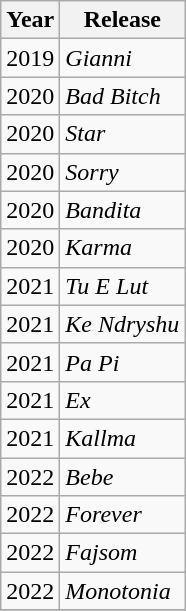<table class="wikitable">
<tr>
<th>Year</th>
<th>Release</th>
</tr>
<tr>
<td>2019</td>
<td><em>Gianni</em></td>
</tr>
<tr>
<td>2020</td>
<td><em>Bad Bitch</em></td>
</tr>
<tr>
<td>2020</td>
<td><em>Star</em></td>
</tr>
<tr>
<td>2020</td>
<td><em>Sorry</em></td>
</tr>
<tr>
<td>2020</td>
<td><em>Bandita</em></td>
</tr>
<tr>
<td>2020</td>
<td><em>Karma</em></td>
</tr>
<tr>
<td>2021</td>
<td><em>Tu E Lut</em></td>
</tr>
<tr>
<td>2021</td>
<td><em>Ke Ndryshu</em></td>
</tr>
<tr>
<td>2021</td>
<td><em>Pa Pi</em></td>
</tr>
<tr>
<td>2021</td>
<td><em>Ex</em></td>
</tr>
<tr>
<td>2021</td>
<td><em>Kallma</em></td>
</tr>
<tr>
<td>2022</td>
<td><em>Bebe</em></td>
</tr>
<tr>
<td>2022</td>
<td><em>Forever</em></td>
</tr>
<tr>
<td>2022</td>
<td><em>Fajsom</em></td>
</tr>
<tr>
<td>2022</td>
<td><em>Monotonia</em></td>
</tr>
<tr>
</tr>
</table>
